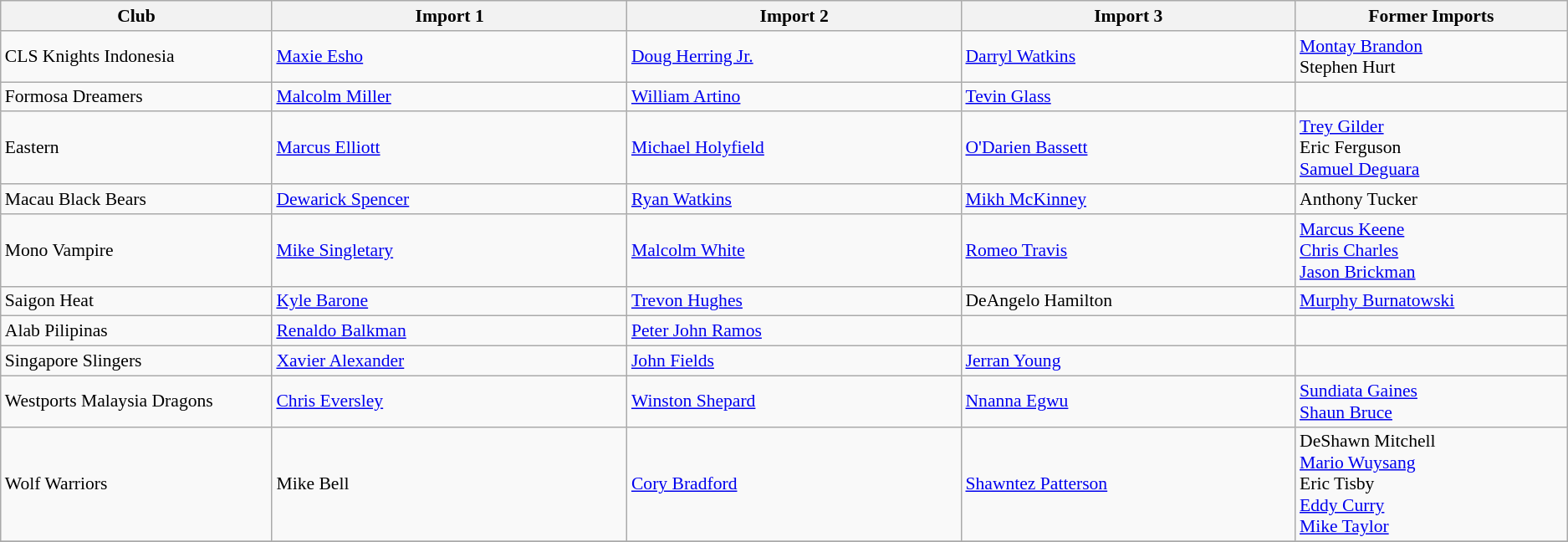<table class="wikitable" style="font-size:90%;">
<tr>
<th style="width:13%">Club</th>
<th style="width:17%">Import 1</th>
<th style="width:16%">Import 2</th>
<th style="width:16%">Import 3</th>
<th style="width:13%">Former Imports</th>
</tr>
<tr>
<td> CLS Knights Indonesia</td>
<td> <a href='#'>Maxie Esho</a></td>
<td> <a href='#'>Doug Herring Jr.</a></td>
<td> <a href='#'>Darryl Watkins</a></td>
<td> <a href='#'>Montay Brandon</a> <br>  Stephen Hurt</td>
</tr>
<tr>
<td> Formosa Dreamers</td>
<td> <a href='#'>Malcolm Miller</a></td>
<td> <a href='#'>William Artino</a></td>
<td> <a href='#'>Tevin Glass</a></td>
<td></td>
</tr>
<tr>
<td> Eastern</td>
<td> <a href='#'>Marcus Elliott</a></td>
<td> <a href='#'>Michael Holyfield</a></td>
<td> <a href='#'>O'Darien Bassett</a></td>
<td> <a href='#'>Trey Gilder</a> <br>  Eric Ferguson <br>   <a href='#'>Samuel Deguara</a></td>
</tr>
<tr>
<td> Macau Black Bears</td>
<td> <a href='#'>Dewarick Spencer</a></td>
<td> <a href='#'>Ryan Watkins</a></td>
<td>  <a href='#'>Mikh McKinney</a></td>
<td> Anthony Tucker</td>
</tr>
<tr>
<td> Mono Vampire</td>
<td> <a href='#'>Mike Singletary</a></td>
<td> <a href='#'>Malcolm White</a></td>
<td>  <a href='#'>Romeo Travis</a></td>
<td>  <a href='#'>Marcus Keene</a> <br>  <a href='#'>Chris Charles</a> <br>    <a href='#'>Jason Brickman</a></td>
</tr>
<tr>
<td> Saigon Heat</td>
<td> <a href='#'>Kyle Barone</a></td>
<td> <a href='#'>Trevon Hughes</a></td>
<td> DeAngelo Hamilton</td>
<td><a href='#'>Murphy Burnatowski</a></td>
</tr>
<tr>
<td> Alab Pilipinas</td>
<td>  <a href='#'>Renaldo Balkman</a></td>
<td> <a href='#'>Peter John Ramos</a></td>
<td></td>
<td></td>
</tr>
<tr>
<td> Singapore Slingers</td>
<td> <a href='#'>Xavier Alexander</a></td>
<td> <a href='#'>John Fields</a></td>
<td> <a href='#'>Jerran Young</a></td>
<td></td>
</tr>
<tr>
<td> Westports Malaysia Dragons</td>
<td> <a href='#'>Chris Eversley</a></td>
<td> <a href='#'>Winston Shepard</a></td>
<td>   <a href='#'>Nnanna Egwu</a></td>
<td> <a href='#'>Sundiata Gaines</a> <br>  <a href='#'>Shaun Bruce</a></td>
</tr>
<tr>
<td> Wolf Warriors</td>
<td> Mike Bell</td>
<td> <a href='#'>Cory Bradford</a></td>
<td> <a href='#'>Shawntez Patterson</a></td>
<td> DeShawn Mitchell <br>   <a href='#'>Mario Wuysang</a> <br>  Eric Tisby <br>  <a href='#'>Eddy Curry</a> <br> <a href='#'>Mike Taylor</a></td>
</tr>
<tr>
</tr>
</table>
